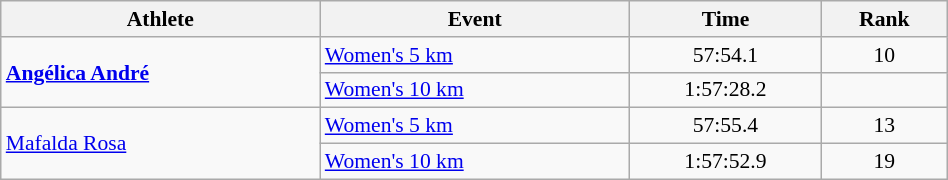<table class="wikitable" style="text-align:center; font-size:90%; width:50%;">
<tr>
<th>Athlete</th>
<th>Event</th>
<th>Time</th>
<th>Rank</th>
</tr>
<tr>
<td align=left rowspan=2><strong><a href='#'>Angélica André</a></strong></td>
<td align=left><a href='#'>Women's 5 km</a></td>
<td>57:54.1</td>
<td>10</td>
</tr>
<tr>
<td align=left><a href='#'>Women's 10 km</a></td>
<td>1:57:28.2</td>
<td></td>
</tr>
<tr>
<td align=left rowspan=2><a href='#'>Mafalda Rosa</a></td>
<td align=left><a href='#'>Women's 5 km</a></td>
<td>57:55.4</td>
<td>13</td>
</tr>
<tr>
<td align=left><a href='#'>Women's 10 km</a></td>
<td>1:57:52.9</td>
<td>19</td>
</tr>
</table>
